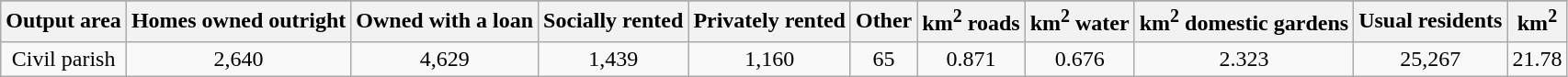<table class="wikitable">
<tr>
</tr>
<tr>
<th>Output area</th>
<th>Homes owned outright</th>
<th>Owned with a loan</th>
<th>Socially rented</th>
<th>Privately rented</th>
<th>Other</th>
<th>km<sup>2</sup> roads</th>
<th>km<sup>2</sup> water</th>
<th>km<sup>2</sup>  domestic gardens</th>
<th>Usual residents</th>
<th>km<sup>2</sup></th>
</tr>
<tr align=center>
<td>Civil parish</td>
<td>2,640</td>
<td>4,629</td>
<td>1,439</td>
<td>1,160</td>
<td>65</td>
<td>0.871</td>
<td>0.676</td>
<td>2.323</td>
<td>25,267</td>
<td>21.78</td>
</tr>
</table>
